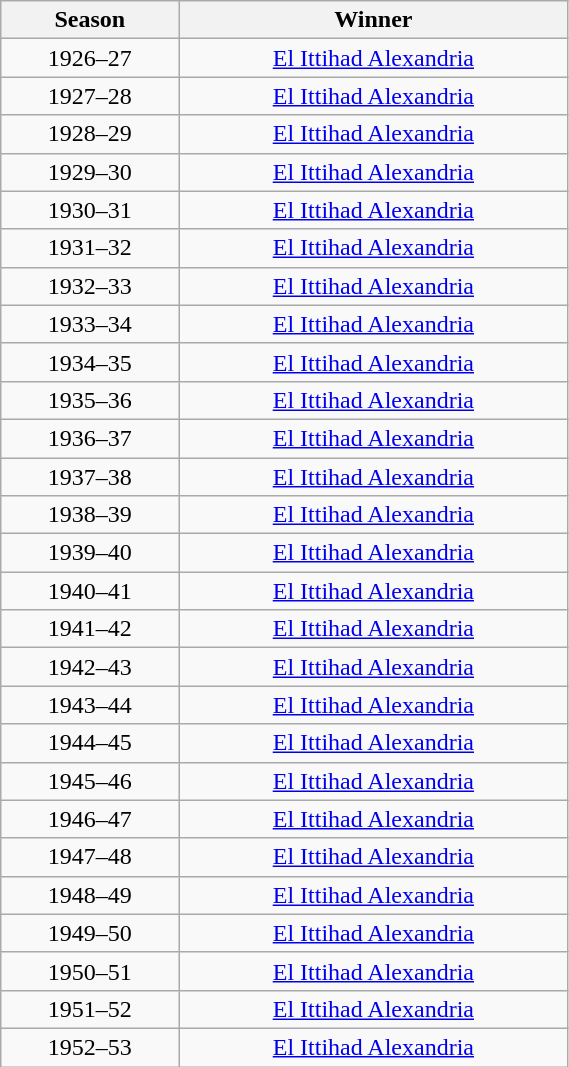<table class="wikitable" style="text-align:center;" width=30%>
<tr>
<th style="width:8%;">Season</th>
<th style="width:22%;">Winner</th>
</tr>
<tr>
<td>1926–27</td>
<td><a href='#'>El Ittihad Alexandria</a></td>
</tr>
<tr>
<td>1927–28</td>
<td><a href='#'>El Ittihad Alexandria</a></td>
</tr>
<tr>
<td>1928–29</td>
<td><a href='#'>El Ittihad Alexandria</a></td>
</tr>
<tr>
<td>1929–30</td>
<td><a href='#'>El Ittihad Alexandria</a></td>
</tr>
<tr>
<td>1930–31</td>
<td><a href='#'>El Ittihad Alexandria</a></td>
</tr>
<tr>
<td>1931–32</td>
<td><a href='#'>El Ittihad Alexandria</a></td>
</tr>
<tr>
<td>1932–33</td>
<td><a href='#'>El Ittihad Alexandria</a></td>
</tr>
<tr>
<td>1933–34</td>
<td><a href='#'>El Ittihad Alexandria</a></td>
</tr>
<tr>
<td>1934–35</td>
<td><a href='#'>El Ittihad Alexandria</a></td>
</tr>
<tr>
<td>1935–36</td>
<td><a href='#'>El Ittihad Alexandria</a></td>
</tr>
<tr>
<td>1936–37</td>
<td><a href='#'>El Ittihad Alexandria</a></td>
</tr>
<tr>
<td>1937–38</td>
<td><a href='#'>El Ittihad Alexandria</a></td>
</tr>
<tr>
<td>1938–39</td>
<td><a href='#'>El Ittihad Alexandria</a></td>
</tr>
<tr>
<td>1939–40</td>
<td><a href='#'>El Ittihad Alexandria</a></td>
</tr>
<tr>
<td>1940–41</td>
<td><a href='#'>El Ittihad Alexandria</a></td>
</tr>
<tr>
<td>1941–42</td>
<td><a href='#'>El Ittihad Alexandria</a></td>
</tr>
<tr>
<td>1942–43</td>
<td><a href='#'>El Ittihad Alexandria</a></td>
</tr>
<tr>
<td>1943–44</td>
<td><a href='#'>El Ittihad Alexandria</a></td>
</tr>
<tr>
<td>1944–45</td>
<td><a href='#'>El Ittihad Alexandria</a></td>
</tr>
<tr>
<td>1945–46</td>
<td><a href='#'>El Ittihad Alexandria</a></td>
</tr>
<tr>
<td>1946–47</td>
<td><a href='#'>El Ittihad Alexandria</a></td>
</tr>
<tr>
<td>1947–48</td>
<td><a href='#'>El Ittihad Alexandria</a></td>
</tr>
<tr>
<td>1948–49</td>
<td><a href='#'>El Ittihad Alexandria</a></td>
</tr>
<tr>
<td>1949–50</td>
<td><a href='#'>El Ittihad Alexandria</a></td>
</tr>
<tr>
<td>1950–51</td>
<td><a href='#'>El Ittihad Alexandria</a></td>
</tr>
<tr>
<td>1951–52</td>
<td><a href='#'>El Ittihad Alexandria</a></td>
</tr>
<tr>
<td>1952–53</td>
<td><a href='#'>El Ittihad Alexandria</a></td>
</tr>
</table>
